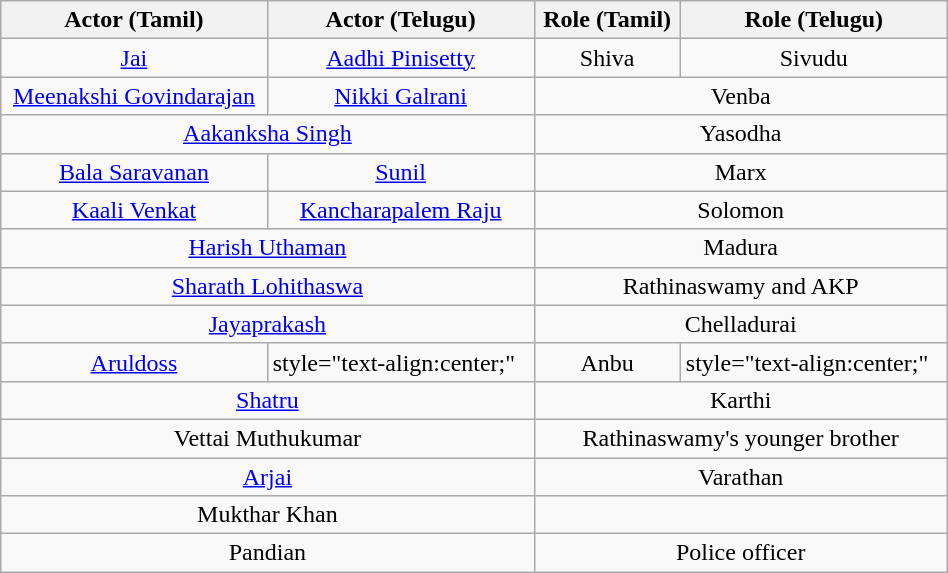<table class="wikitable" style="width:50%;">
<tr>
<th>Actor (Tamil)</th>
<th>Actor (Telugu)</th>
<th>Role (Tamil)</th>
<th>Role (Telugu)</th>
</tr>
<tr>
<td style="text-align:center;"><a href='#'>Jai</a></td>
<td style="text-align:center;"><a href='#'>Aadhi Pinisetty</a></td>
<td style="text-align:center;">Shiva</td>
<td style="text-align:center;">Sivudu</td>
</tr>
<tr>
<td style="text-align:center;"><a href='#'>Meenakshi Govindarajan</a></td>
<td style="text-align:center;"><a href='#'>Nikki Galrani</a></td>
<td colspan="2" style="text-align:center;">Venba</td>
</tr>
<tr>
<td colspan="2" style="text-align:center;"><a href='#'>Aakanksha Singh</a></td>
<td colspan="2" style="text-align:center;">Yasodha</td>
</tr>
<tr>
<td style="text-align:center;"><a href='#'>Bala Saravanan</a></td>
<td style="text-align:center;"><a href='#'>Sunil</a></td>
<td colspan="2" style="text-align:center;">Marx</td>
</tr>
<tr>
<td style="text-align:center;"><a href='#'>Kaali Venkat</a></td>
<td style="text-align:center;"><a href='#'>Kancharapalem Raju</a></td>
<td colspan="2" style="text-align:center;">Solomon</td>
</tr>
<tr>
<td colspan="2" style="text-align:center;"><a href='#'>Harish Uthaman</a></td>
<td colspan="2" style="text-align:center;">Madura</td>
</tr>
<tr>
<td colspan="2" style="text-align:center;"><a href='#'>Sharath Lohithaswa</a></td>
<td colspan="2" style="text-align:center;">Rathinaswamy and AKP</td>
</tr>
<tr>
<td colspan="2" style="text-align:center;"><a href='#'>Jayaprakash</a></td>
<td colspan="2" style="text-align:center;">Chelladurai</td>
</tr>
<tr>
<td style="text-align:center;"><a href='#'>Aruldoss</a></td>
<td>style="text-align:center;" </td>
<td style="text-align:center;">Anbu</td>
<td>style="text-align:center;" </td>
</tr>
<tr>
<td colspan="2" style="text-align:center;"><a href='#'>Shatru</a></td>
<td colspan="2" style="text-align:center;">Karthi</td>
</tr>
<tr>
<td colspan="2" style="text-align:center;">Vettai Muthukumar</td>
<td colspan="2" style="text-align:center;">Rathinaswamy's younger brother</td>
</tr>
<tr>
<td colspan="2" style="text-align:center;"><a href='#'>Arjai</a></td>
<td colspan="2" style="text-align:center;">Varathan</td>
</tr>
<tr>
<td colspan="2" style="text-align:center;">Mukthar Khan</td>
<td colspan="2" style="text-align:center;"></td>
</tr>
<tr>
<td colspan="2" style="text-align:center;">Pandian</td>
<td colspan="2" style="text-align:center;">Police officer</td>
</tr>
</table>
